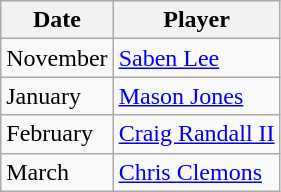<table class="wikitable">
<tr>
<th>Date</th>
<th>Player</th>
</tr>
<tr>
<td>November</td>
<td><a href='#'>Saben Lee</a></td>
</tr>
<tr>
<td>January</td>
<td><a href='#'>Mason Jones</a></td>
</tr>
<tr>
<td>February</td>
<td><a href='#'>Craig Randall II</a></td>
</tr>
<tr>
<td>March</td>
<td><a href='#'>Chris Clemons</a></td>
</tr>
</table>
